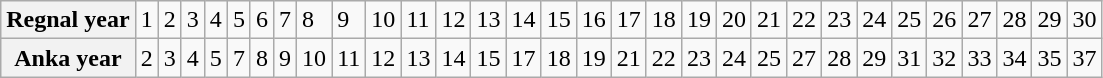<table class="wikitable">
<tr>
<th>Regnal year</th>
<td>1</td>
<td>2</td>
<td>3</td>
<td>4</td>
<td>5</td>
<td>6</td>
<td>7</td>
<td>8</td>
<td>9</td>
<td>10</td>
<td>11</td>
<td>12</td>
<td>13</td>
<td>14</td>
<td>15</td>
<td>16</td>
<td>17</td>
<td>18</td>
<td>19</td>
<td>20</td>
<td>21</td>
<td>22</td>
<td>23</td>
<td>24</td>
<td>25</td>
<td>26</td>
<td>27</td>
<td>28</td>
<td>29</td>
<td>30</td>
</tr>
<tr>
<th>Anka year</th>
<td>2</td>
<td>3</td>
<td>4</td>
<td>5</td>
<td>7</td>
<td>8</td>
<td>9</td>
<td>10</td>
<td>11</td>
<td>12</td>
<td>13</td>
<td>14</td>
<td>15</td>
<td>17</td>
<td>18</td>
<td>19</td>
<td>21</td>
<td>22</td>
<td>23</td>
<td>24</td>
<td>25</td>
<td>27</td>
<td>28</td>
<td>29</td>
<td>31</td>
<td>32</td>
<td>33</td>
<td>34</td>
<td>35</td>
<td>37</td>
</tr>
</table>
